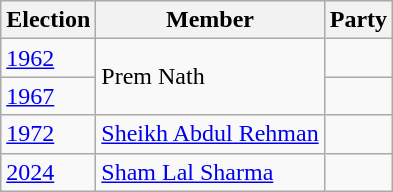<table class="wikitable sortable">
<tr>
<th>Election</th>
<th>Member</th>
<th colspan=2>Party</th>
</tr>
<tr>
<td><a href='#'>1962</a></td>
<td rowspan=2>Prem Nath</td>
<td></td>
</tr>
<tr>
<td><a href='#'>1967</a></td>
<td></td>
</tr>
<tr>
<td><a href='#'>1972</a></td>
<td><a href='#'>Sheikh Abdul Rehman</a></td>
</tr>
<tr>
<td><a href='#'>2024</a></td>
<td><a href='#'>Sham Lal Sharma</a></td>
<td></td>
</tr>
</table>
